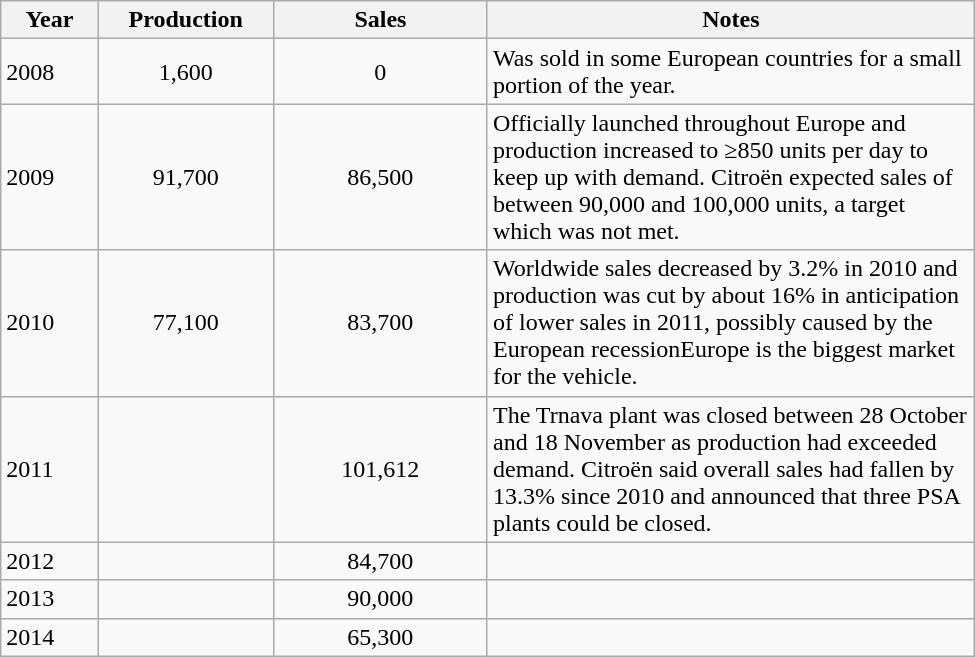<table class="wikitable" style="width:650px">
<tr>
<th style="width:10%">Year</th>
<th style="width:18%">Production</th>
<th style="width:22%">Sales</th>
<th style="width:50%">Notes</th>
</tr>
<tr>
<td valign="center">2008</td>
<td align="center">1,600</td>
<td align="center">0</td>
<td>Was sold in some European countries for a small portion of the year.</td>
</tr>
<tr>
<td valign="center">2009</td>
<td align="center">91,700</td>
<td align="center">86,500</td>
<td>Officially launched throughout Europe and production increased to ≥850 units per day to keep up with demand. Citroën expected sales of between 90,000 and 100,000 units, a target which was not met.</td>
</tr>
<tr>
<td valign="center">2010</td>
<td align="center">77,100</td>
<td align="center">83,700</td>
<td>Worldwide sales decreased by 3.2% in 2010 and production was cut by about 16% in anticipation of lower sales in 2011, possibly caused by the European recessionEurope is the biggest market for the vehicle.</td>
</tr>
<tr>
<td valign="center">2011</td>
<td></td>
<td align="center">101,612</td>
<td>The Trnava plant was closed between 28 October and 18 November as production had exceeded demand. Citroën said overall sales had fallen by 13.3% since 2010 and announced that three PSA plants could be closed.</td>
</tr>
<tr>
<td valign="center">2012</td>
<td></td>
<td align="center">84,700</td>
<td></td>
</tr>
<tr>
<td valign="center">2013</td>
<td></td>
<td align="center">90,000</td>
<td></td>
</tr>
<tr>
<td valign="center">2014</td>
<td></td>
<td align="center">65,300</td>
<td></td>
</tr>
</table>
